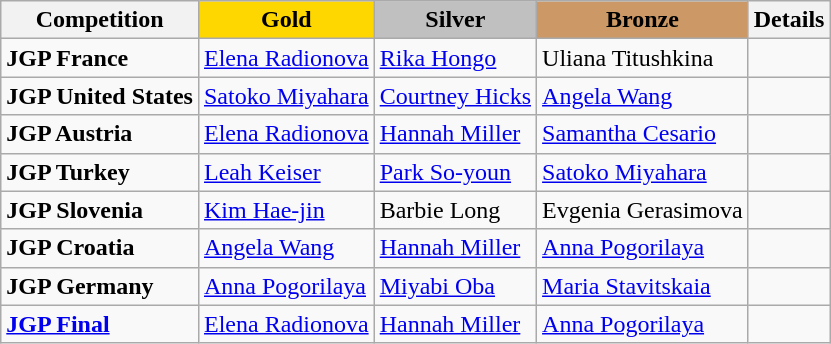<table class="wikitable">
<tr>
<th>Competition</th>
<td align=center bgcolor=gold><strong>Gold</strong></td>
<td align=center bgcolor=silver><strong>Silver</strong></td>
<td align=center bgcolor=cc9966><strong>Bronze</strong></td>
<th>Details</th>
</tr>
<tr>
<td><strong>JGP France</strong></td>
<td> <a href='#'>Elena Radionova</a></td>
<td> <a href='#'>Rika Hongo</a></td>
<td> Uliana Titushkina</td>
<td></td>
</tr>
<tr>
<td><strong>JGP United States</strong></td>
<td> <a href='#'>Satoko Miyahara</a></td>
<td> <a href='#'>Courtney Hicks</a></td>
<td> <a href='#'>Angela Wang</a></td>
<td></td>
</tr>
<tr>
<td><strong>JGP Austria</strong></td>
<td> <a href='#'>Elena Radionova</a></td>
<td> <a href='#'>Hannah Miller</a></td>
<td> <a href='#'>Samantha Cesario</a></td>
<td></td>
</tr>
<tr>
<td><strong>JGP Turkey</strong></td>
<td> <a href='#'>Leah Keiser</a></td>
<td> <a href='#'>Park So-youn</a></td>
<td> <a href='#'>Satoko Miyahara</a></td>
<td></td>
</tr>
<tr>
<td><strong>JGP Slovenia</strong></td>
<td> <a href='#'>Kim Hae-jin</a></td>
<td> Barbie Long</td>
<td> Evgenia Gerasimova</td>
<td></td>
</tr>
<tr>
<td><strong>JGP Croatia</strong></td>
<td> <a href='#'>Angela Wang</a></td>
<td> <a href='#'>Hannah Miller</a></td>
<td> <a href='#'>Anna Pogorilaya</a></td>
<td></td>
</tr>
<tr>
<td><strong>JGP Germany</strong></td>
<td> <a href='#'>Anna Pogorilaya</a></td>
<td> <a href='#'>Miyabi Oba</a></td>
<td> <a href='#'>Maria Stavitskaia</a></td>
<td></td>
</tr>
<tr>
<td><strong><a href='#'>JGP Final</a></strong></td>
<td> <a href='#'>Elena Radionova</a></td>
<td> <a href='#'>Hannah Miller</a></td>
<td> <a href='#'>Anna Pogorilaya</a></td>
<td></td>
</tr>
</table>
